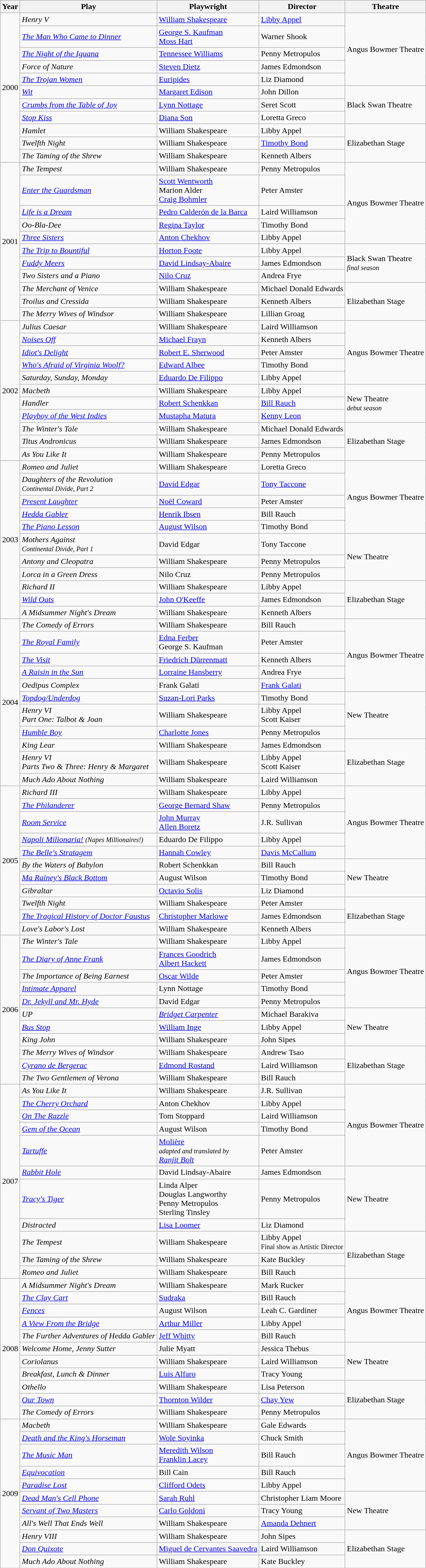<table class="wikitable mw-collapsible">
<tr>
<th>Year</th>
<th>Play</th>
<th>Playwright</th>
<th>Director</th>
<th>Theatre</th>
</tr>
<tr>
<td rowspan="11">2000</td>
<td><em>Henry V</em></td>
<td><a href='#'>William Shakespeare</a></td>
<td><a href='#'>Libby Appel</a></td>
<td rowspan="5">Angus Bowmer Theatre</td>
</tr>
<tr>
<td><em><a href='#'>The Man Who Came to Dinner</a></em></td>
<td><a href='#'>George S. Kaufman</a><br><a href='#'>Moss Hart</a></td>
<td>Warner Shook</td>
</tr>
<tr>
<td><em><a href='#'>The Night of the Iguana</a></em></td>
<td><a href='#'>Tennessee Williams</a></td>
<td>Penny Metropulos</td>
</tr>
<tr>
<td><em>Force of Nature</em></td>
<td><a href='#'>Steven Dietz</a></td>
<td>James Edmondson</td>
</tr>
<tr>
<td><em><a href='#'>The Trojan Women</a></em></td>
<td><a href='#'>Euripides</a></td>
<td>Liz Diamond</td>
</tr>
<tr>
<td><em><a href='#'>Wit</a></em></td>
<td><a href='#'>Margaret Edison</a></td>
<td>John Dillon</td>
<td rowspan="3">Black Swan Theatre</td>
</tr>
<tr>
<td><em><a href='#'>Crumbs from the Table of Joy</a></em></td>
<td><a href='#'>Lynn Nottage</a></td>
<td>Seret Scott</td>
</tr>
<tr>
<td><em><a href='#'>Stop Kiss</a></em></td>
<td><a href='#'>Diana Son</a></td>
<td>Loretta Greco</td>
</tr>
<tr>
<td><em>Hamlet</em></td>
<td>William Shakespeare</td>
<td>Libby Appel</td>
<td rowspan="3">Elizabethan Stage</td>
</tr>
<tr>
<td><em>Twelfth Night</em></td>
<td>William Shakespeare</td>
<td><a href='#'>Timothy Bond</a></td>
</tr>
<tr>
<td><em>The Taming of the Shrew</em></td>
<td>William Shakespeare</td>
<td>Kenneth Albers</td>
</tr>
<tr>
<td rowspan="11">2001</td>
<td><em>The Tempest</em></td>
<td>William Shakespeare</td>
<td>Penny Metropulos</td>
<td rowspan="5">Angus Bowmer Theatre</td>
</tr>
<tr>
<td><em><a href='#'>Enter the Guardsman</a></em></td>
<td><a href='#'>Scott Wentworth</a><br>Marion Alder<br><a href='#'>Craig Bohmler</a></td>
<td>Peter Amster</td>
</tr>
<tr>
<td><em><a href='#'>Life is a Dream</a></em></td>
<td><a href='#'>Pedro Calderón de la Barca</a></td>
<td>Laird Williamson</td>
</tr>
<tr>
<td><em>Oo-Bla-Dee</em></td>
<td><a href='#'>Regina Taylor</a></td>
<td>Timothy Bond</td>
</tr>
<tr>
<td><em><a href='#'>Three Sisters</a></em></td>
<td><a href='#'>Anton Chekhov</a></td>
<td>Libby Appel</td>
</tr>
<tr>
<td><em><a href='#'>The Trip to Bountiful</a></em></td>
<td><a href='#'>Horton Foote</a></td>
<td>Libby Appel</td>
<td rowspan="3">Black Swan Theatre<br><em><small>final season</small></em></td>
</tr>
<tr>
<td><em><a href='#'>Fuddy Meers</a></em></td>
<td><a href='#'>David Lindsay-Abaire</a></td>
<td>James Edmondson</td>
</tr>
<tr>
<td><em>Two Sisters and a Piano</em></td>
<td><a href='#'>Nilo Cruz</a></td>
<td>Andrea Frye</td>
</tr>
<tr>
<td><em>The Merchant of Venice</em></td>
<td>William Shakespeare</td>
<td>Michael Donald Edwards</td>
<td rowspan="3">Elizabethan Stage</td>
</tr>
<tr>
<td><em>Troilus and Cressida</em></td>
<td>William Shakespeare</td>
<td>Kenneth Albers</td>
</tr>
<tr>
<td><em>The Merry Wives of Windsor</em></td>
<td>William Shakespeare</td>
<td>Lillian Groag</td>
</tr>
<tr>
<td rowspan="11">2002</td>
<td><em>Julius Caesar</em></td>
<td>William Shakespeare</td>
<td>Laird Williamson</td>
<td rowspan="5">Angus Bowmer Theatre</td>
</tr>
<tr>
<td><em><a href='#'>Noises Off</a></em></td>
<td><a href='#'>Michael Frayn</a></td>
<td>Kenneth Albers</td>
</tr>
<tr>
<td><em><a href='#'>Idiot's Delight</a></em></td>
<td><a href='#'>Robert E. Sherwood</a></td>
<td>Peter Amster</td>
</tr>
<tr>
<td><em><a href='#'>Who's Afraid of Virginia Woolf?</a></em></td>
<td><a href='#'>Edward Albee</a></td>
<td>Timothy Bond</td>
</tr>
<tr>
<td><em>Saturday, Sunday, Monday</em></td>
<td><a href='#'>Eduardo De Filippo</a></td>
<td>Libby Appel</td>
</tr>
<tr>
<td><em>Macbeth</em></td>
<td>William Shakespeare</td>
<td>Libby Appel</td>
<td rowspan="3">New Theatre<br><small><em>debut season</em></small></td>
</tr>
<tr>
<td><em>Handler</em></td>
<td><a href='#'>Robert Schenkkan</a></td>
<td><a href='#'>Bill Rauch</a></td>
</tr>
<tr>
<td><em><a href='#'>Playboy of the West Indies</a></em></td>
<td><a href='#'>Mustapha Matura</a></td>
<td><a href='#'>Kenny Leon</a></td>
</tr>
<tr>
<td><em>The Winter's Tale</em></td>
<td>William Shakespeare</td>
<td>Michael Donald Edwards</td>
<td rowspan="3">Elizabethan Stage</td>
</tr>
<tr>
<td><em>Titus Andronicus</em></td>
<td>William Shakespeare</td>
<td>James Edmondson</td>
</tr>
<tr>
<td><em>As You Like It</em></td>
<td>William Shakespeare</td>
<td>Penny Metropulos</td>
</tr>
<tr>
<td rowspan="11">2003</td>
<td><em>Romeo and Juliet</em></td>
<td>William Shakespeare</td>
<td>Loretta Greco</td>
<td rowspan="5">Angus Bowmer Theatre</td>
</tr>
<tr>
<td><em>Daughters of the Revolution</em><br><em><small>Continental Divide, Part 2</small></em></td>
<td><a href='#'>David Edgar</a></td>
<td><a href='#'>Tony Taccone</a></td>
</tr>
<tr>
<td><em><a href='#'>Present Laughter</a></em></td>
<td><a href='#'>Noël Coward</a></td>
<td>Peter Amster</td>
</tr>
<tr>
<td><em><a href='#'>Hedda Gabler</a></em></td>
<td><a href='#'>Henrik Ibsen</a></td>
<td>Bill Rauch</td>
</tr>
<tr>
<td><em><a href='#'>The Piano Lesson</a></em></td>
<td><a href='#'>August Wilson</a></td>
<td>Timothy Bond</td>
</tr>
<tr>
<td><em>Mothers Against</em><br><em><small>Continental Divide, Part 1</small></em></td>
<td>David Edgar</td>
<td>Tony Taccone</td>
<td rowspan="3">New Theatre</td>
</tr>
<tr>
<td><em>Antony and Cleopatra</em></td>
<td>William Shakespeare</td>
<td>Penny Metropulos</td>
</tr>
<tr>
<td><em>Lorca in a Green Dress</em></td>
<td>Nilo Cruz</td>
<td>Penny Metropulos</td>
</tr>
<tr>
<td><em>Richard II</em></td>
<td>William Shakespeare</td>
<td>Libby Appel</td>
<td rowspan="3">Elizabethan Stage</td>
</tr>
<tr>
<td><em><a href='#'>Wild Oats</a></em></td>
<td><a href='#'>John O'Keeffe</a></td>
<td>James Edmondson</td>
</tr>
<tr>
<td><em>A Midsummer Night's Dream</em></td>
<td>William Shakespeare</td>
<td>Kenneth Albers</td>
</tr>
<tr>
<td rowspan="11">2004</td>
<td><em>The Comedy of Errors</em></td>
<td>William Shakespeare</td>
<td>Bill Rauch</td>
<td rowspan="5">Angus Bowmer Theatre</td>
</tr>
<tr>
<td><em><a href='#'>The Royal Family</a></em></td>
<td><a href='#'>Edna Ferber</a><br>George S. Kaufman</td>
<td>Peter Amster</td>
</tr>
<tr>
<td><em><a href='#'>The Visit</a></em></td>
<td><a href='#'>Friedrich Dürrenmatt</a></td>
<td>Kenneth Albers</td>
</tr>
<tr>
<td><em><a href='#'>A Raisin in the Sun</a></em></td>
<td><a href='#'>Lorraine Hansberry</a></td>
<td>Andrea Frye</td>
</tr>
<tr>
<td><em>Oedipus Complex</em></td>
<td>Frank Galati</td>
<td><a href='#'>Frank Galati</a></td>
</tr>
<tr>
<td><em><a href='#'>Topdog/Underdog</a></em></td>
<td><a href='#'>Suzan-Lori Parks</a></td>
<td>Timothy Bond</td>
<td rowspan="3">New Theatre</td>
</tr>
<tr>
<td><em>Henry VI</em><br><em>Part One: Talbot & Joan</em></td>
<td>William Shakespeare</td>
<td>Libby Appel<br>Scott Kaiser</td>
</tr>
<tr>
<td><em><a href='#'>Humble Boy</a></em></td>
<td><a href='#'>Charlotte Jones</a></td>
<td>Penny Metropulos</td>
</tr>
<tr>
<td><em>King Lear</em></td>
<td>William Shakespeare</td>
<td>James Edmondson</td>
<td rowspan="3">Elizabethan Stage</td>
</tr>
<tr>
<td><em>Henry VI</em><br><em>Parts Two & Three: Henry & Margaret</em></td>
<td>William Shakespeare</td>
<td>Libby Appel<br>Scott Kaiser</td>
</tr>
<tr>
<td><em>Much Ado About Nothing</em></td>
<td>William Shakespeare</td>
<td>Laird Williamson</td>
</tr>
<tr>
<td rowspan="11">2005</td>
<td><em>Richard III</em></td>
<td>William Shakespeare</td>
<td>Libby Appel</td>
<td rowspan="5">Angus Bowmer Theatre</td>
</tr>
<tr>
<td><em><a href='#'>The Philanderer</a></em></td>
<td><a href='#'>George Bernard Shaw</a></td>
<td>Penny Metropulos</td>
</tr>
<tr>
<td><em><a href='#'>Room Service</a></em></td>
<td><a href='#'>John Murray</a><br><a href='#'>Allen Boretz</a></td>
<td>J.R. Sullivan</td>
</tr>
<tr>
<td><em><a href='#'>Napoli Milionaria!</a></em> <em><small>(Napes Millionaires!)</small></em></td>
<td>Eduardo De Filippo</td>
<td>Libby Appel</td>
</tr>
<tr>
<td><em><a href='#'>The Belle's Stratagem</a></em></td>
<td><a href='#'>Hannah Cowley</a></td>
<td><a href='#'>Davis McCallum</a></td>
</tr>
<tr>
<td><em>By the Waters of Babylon</em></td>
<td>Robert Schenkkan</td>
<td>Bill Rauch</td>
<td rowspan="3">New Theatre</td>
</tr>
<tr>
<td><em><a href='#'>Ma Rainey's Black Bottom</a></em></td>
<td>August Wilson</td>
<td>Timothy Bond</td>
</tr>
<tr>
<td><em>Gibraltar</em></td>
<td><a href='#'>Octavio Solis</a></td>
<td>Liz Diamond</td>
</tr>
<tr>
<td><em>Twelfth Night</em></td>
<td>William Shakespeare</td>
<td>Peter Amster</td>
<td rowspan="3">Elizabethan Stage</td>
</tr>
<tr>
<td><em><a href='#'>The Tragical History of Doctor Faustus</a></em></td>
<td><a href='#'>Christopher Marlowe</a></td>
<td>James Edmondson</td>
</tr>
<tr>
<td><em>Love's Labor's Lost</em></td>
<td>William Shakespeare</td>
<td>Kenneth Albers</td>
</tr>
<tr>
<td rowspan="11">2006</td>
<td><em>The Winter's Tale</em></td>
<td>William Shakespeare</td>
<td>Libby Appel</td>
<td rowspan="5">Angus Bowmer Theatre</td>
</tr>
<tr>
<td><em><a href='#'>The Diary of Anne Frank</a></em></td>
<td><a href='#'>Frances Goodrich</a><br><a href='#'>Albert Hackett</a></td>
<td>James Edmondson</td>
</tr>
<tr>
<td><em>The Importance of Being Earnest</em></td>
<td><a href='#'>Oscar Wilde</a></td>
<td>Peter Amster</td>
</tr>
<tr>
<td><em><a href='#'>Intimate Apparel</a></em></td>
<td>Lynn Nottage</td>
<td>Timothy Bond</td>
</tr>
<tr>
<td><em><a href='#'>Dr. Jekyll and Mr. Hyde</a></em></td>
<td>David Edgar</td>
<td>Penny Metropulos</td>
</tr>
<tr>
<td><em>UP</em></td>
<td><em><a href='#'>Bridget Carpenter</a></em></td>
<td>Michael Barakiva</td>
<td rowspan="3">New Theatre</td>
</tr>
<tr>
<td><em><a href='#'>Bus Stop</a></em></td>
<td><a href='#'>William Inge</a></td>
<td>Libby Appel</td>
</tr>
<tr>
<td><em>King John</em></td>
<td>William Shakespeare</td>
<td>John Sipes</td>
</tr>
<tr>
<td><em>The Merry Wives of Windsor</em></td>
<td>William Shakespeare</td>
<td>Andrew Tsao</td>
<td rowspan="3">Elizabethan Stage</td>
</tr>
<tr>
<td><em><a href='#'>Cyrano de Bergerac</a></em></td>
<td><a href='#'>Edmond Rostand</a></td>
<td>Laird Williamson</td>
</tr>
<tr>
<td><em>The Two Gentlemen of Verona</em></td>
<td>William Shakespeare</td>
<td>Bill Rauch</td>
</tr>
<tr>
<td rowspan="11">2007</td>
<td><em>As You Like It</em></td>
<td>William Shakespeare</td>
<td>J.R. Sullivan</td>
<td rowspan="5">Angus Bowmer Theatre</td>
</tr>
<tr>
<td><em><a href='#'>The Cherry Orchard</a></em></td>
<td>Anton Chekhov</td>
<td>Libby Appel</td>
</tr>
<tr>
<td><em><a href='#'>On The Razzle</a></em></td>
<td>Tom Stoppard</td>
<td>Laird Williamson</td>
</tr>
<tr>
<td><em><a href='#'>Gem of the Ocean</a></em></td>
<td>August Wilson</td>
<td>Timothy Bond</td>
</tr>
<tr>
<td><em><a href='#'>Tartuffe</a></em></td>
<td><a href='#'>Molière</a><br><em><small>adapted and translated by</small></em><br><em><a href='#'>Ranjit Bolt</a></em></td>
<td>Peter Amster</td>
</tr>
<tr>
<td><em><a href='#'>Rabbit Hole</a></em></td>
<td>David Lindsay-Abaire</td>
<td>James Edmondson</td>
<td rowspan="3">New Theatre</td>
</tr>
<tr>
<td><em><a href='#'>Tracy's Tiger</a></em></td>
<td>Linda Alper<br>Douglas Langworthy<br>Penny Metropulos<br>Sterling Tinsley</td>
<td>Penny Metropulos</td>
</tr>
<tr>
<td><em>Distracted</em></td>
<td><a href='#'>Lisa Loomer</a></td>
<td>Liz Diamond</td>
</tr>
<tr>
<td><em>The Tempest</em></td>
<td>William Shakespeare</td>
<td>Libby Appel<br><small>Final show as Artistic Director</small></td>
<td rowspan="3">Elizabethan Stage</td>
</tr>
<tr>
<td><em>The Taming of the Shrew</em></td>
<td>William Shakespeare</td>
<td>Kate Buckley</td>
</tr>
<tr>
<td><em>Romeo and Juliet</em></td>
<td>William Shakespeare</td>
<td>Bill Rauch</td>
</tr>
<tr>
<td rowspan="11">2008</td>
<td><em>A Midsummer Night's Dream</em></td>
<td>William Shakespeare</td>
<td>Mark Rucker</td>
<td rowspan="5">Angus Bowmer Theatre</td>
</tr>
<tr>
<td><em><a href='#'>The Clay Cart</a></em></td>
<td><a href='#'>Sudraka</a></td>
<td>Bill Rauch</td>
</tr>
<tr>
<td><em><a href='#'>Fences</a></em></td>
<td>August Wilson</td>
<td>Leah C. Gardiner</td>
</tr>
<tr>
<td><em><a href='#'>A View From the Bridge</a></em></td>
<td><a href='#'>Arthur Miller</a></td>
<td>Libby Appel</td>
</tr>
<tr>
<td><em>The Further Adventures of Hedda Gabler</em></td>
<td><a href='#'>Jeff Whitty</a></td>
<td>Bill Rauch</td>
</tr>
<tr>
<td><em>Welcome Home, Jenny Sutter</em></td>
<td>Julie Myatt</td>
<td>Jessica Thebus</td>
<td rowspan="3">New Theatre</td>
</tr>
<tr>
<td><em>Coriolanus</em></td>
<td>William Shakespeare</td>
<td>Laird Williamson</td>
</tr>
<tr>
<td><em>Breakfast, Lunch & Dinner</em></td>
<td><a href='#'>Luis Alfaro</a></td>
<td>Tracy Young</td>
</tr>
<tr>
<td><em>Othello</em></td>
<td>William Shakespeare</td>
<td>Lisa Peterson</td>
<td rowspan="3">Elizabethan Stage</td>
</tr>
<tr>
<td><em><a href='#'>Our Town</a></em></td>
<td><a href='#'>Thornton Wilder</a></td>
<td><a href='#'>Chay Yew</a></td>
</tr>
<tr>
<td><em>The Comedy of Errors</em></td>
<td>William Shakespeare</td>
<td>Penny Metropulos</td>
</tr>
<tr>
<td rowspan="11">2009</td>
<td><em>Macbeth</em></td>
<td>William Shakespeare</td>
<td>Gale Edwards</td>
<td rowspan="5">Angus Bowmer Theatre</td>
</tr>
<tr>
<td><em><a href='#'>Death and the King's Horseman</a></em></td>
<td><a href='#'>Wole Soyinka</a></td>
<td>Chuck Smith</td>
</tr>
<tr>
<td><em><a href='#'>The Music Man</a></em></td>
<td><a href='#'>Meredith Wilson</a><br><a href='#'>Franklin Lacey</a></td>
<td>Bill Rauch</td>
</tr>
<tr>
<td><em><a href='#'>Equivocation</a></em></td>
<td>Bill Cain</td>
<td>Bill Rauch</td>
</tr>
<tr>
<td><em><a href='#'>Paradise Lost</a></em></td>
<td><a href='#'>Clifford Odets</a></td>
<td>Libby Appel</td>
</tr>
<tr>
<td><em><a href='#'>Dead Man's Cell Phone</a></em></td>
<td><a href='#'>Sarah Ruhl</a></td>
<td>Christopher Liam Moore</td>
<td rowspan="3">New Theatre</td>
</tr>
<tr>
<td><em><a href='#'>Servant of Two Masters</a></em></td>
<td><a href='#'>Carlo Goldoni</a></td>
<td>Tracy Young</td>
</tr>
<tr>
<td><em>All's Well That Ends Well</em></td>
<td>William Shakespeare</td>
<td><a href='#'>Amanda Dehnert</a></td>
</tr>
<tr>
<td><em>Henry VIII</em></td>
<td>William Shakespeare</td>
<td>John Sipes</td>
<td rowspan="3">Elizabethan Stage</td>
</tr>
<tr>
<td><em><a href='#'>Don Quixote</a></em></td>
<td><a href='#'>Miguel de Cervantes Saavedra</a></td>
<td>Laird Williamson</td>
</tr>
<tr>
<td><em>Much Ado About Nothing</em></td>
<td>William Shakespeare</td>
<td>Kate Buckley</td>
</tr>
</table>
